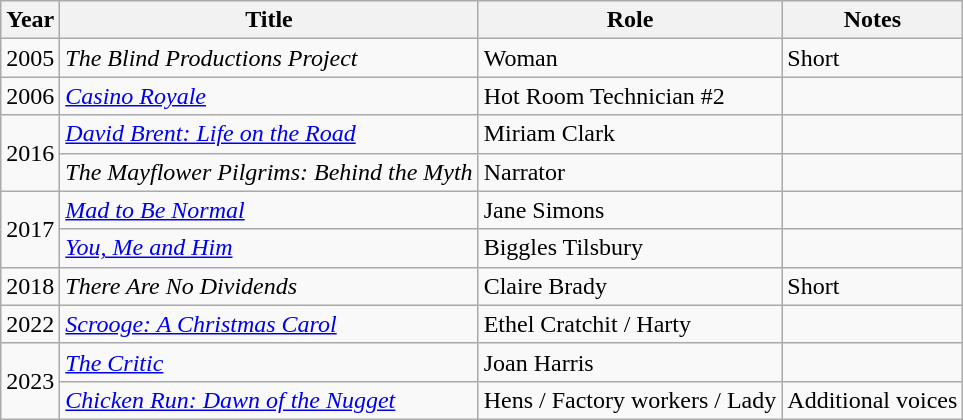<table class="wikitable">
<tr>
<th>Year</th>
<th>Title</th>
<th>Role</th>
<th class="unsortable">Notes</th>
</tr>
<tr>
<td>2005</td>
<td><em>The Blind Productions Project</em></td>
<td>Woman</td>
<td>Short</td>
</tr>
<tr>
<td>2006</td>
<td><em><a href='#'>Casino Royale</a></em></td>
<td>Hot Room Technician #2</td>
<td></td>
</tr>
<tr>
<td rowspan="2">2016</td>
<td><em><a href='#'>David Brent: Life on the Road</a></em></td>
<td>Miriam Clark</td>
<td></td>
</tr>
<tr>
<td><em>The Mayflower Pilgrims: Behind the Myth</em></td>
<td>Narrator</td>
<td></td>
</tr>
<tr>
<td rowspan="2">2017</td>
<td><em><a href='#'>Mad to Be Normal</a></em></td>
<td>Jane Simons</td>
<td></td>
</tr>
<tr>
<td><em><a href='#'>You, Me and Him</a></em></td>
<td>Biggles Tilsbury</td>
<td></td>
</tr>
<tr>
<td>2018</td>
<td><em>There Are No Dividends</em></td>
<td>Claire Brady</td>
<td>Short</td>
</tr>
<tr>
<td>2022</td>
<td><em><a href='#'>Scrooge: A Christmas Carol</a></em></td>
<td>Ethel Cratchit / Harty</td>
<td></td>
</tr>
<tr>
<td rowspan="2">2023</td>
<td><em><a href='#'>The Critic</a></em></td>
<td>Joan Harris</td>
<td></td>
</tr>
<tr>
<td><em><a href='#'>Chicken Run: Dawn of the Nugget</a></em></td>
<td>Hens / Factory workers / Lady</td>
<td>Additional voices</td>
</tr>
</table>
